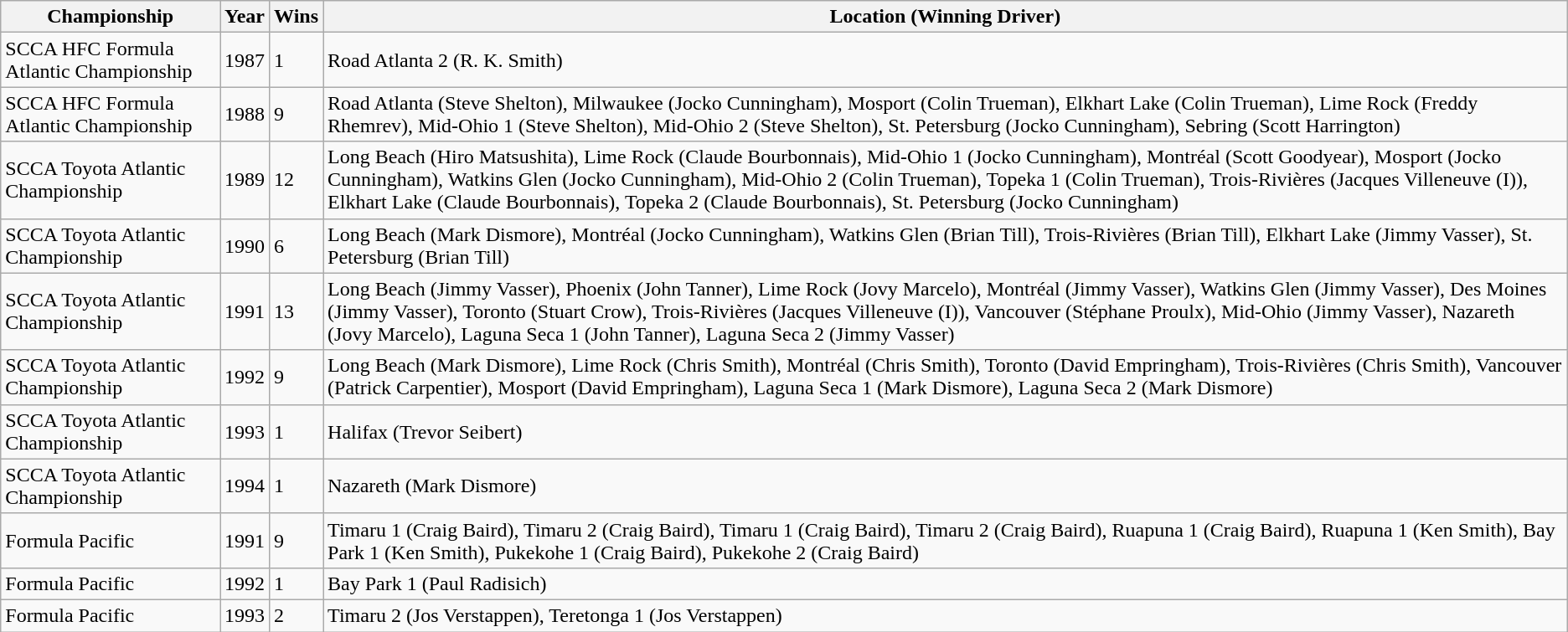<table class="wikitable">
<tr>
<th>Championship</th>
<th>Year</th>
<th>Wins</th>
<th>Location (Winning Driver)</th>
</tr>
<tr>
<td>SCCA HFC Formula Atlantic Championship</td>
<td>1987</td>
<td>1</td>
<td>Road Atlanta 2 (R. K. Smith) </td>
</tr>
<tr>
<td>SCCA HFC Formula Atlantic Championship</td>
<td>1988</td>
<td>9</td>
<td>Road Atlanta (Steve Shelton), Milwaukee (Jocko Cunningham), Mosport (Colin Trueman), Elkhart Lake (Colin Trueman), Lime Rock (Freddy Rhemrev), Mid-Ohio 1 (Steve Shelton), Mid-Ohio 2 (Steve Shelton), St. Petersburg (Jocko Cunningham), Sebring (Scott Harrington) </td>
</tr>
<tr>
<td>SCCA Toyota Atlantic Championship</td>
<td>1989</td>
<td>12</td>
<td>Long Beach (Hiro Matsushita), Lime Rock (Claude Bourbonnais), Mid-Ohio 1 (Jocko Cunningham), Montréal (Scott Goodyear), Mosport (Jocko Cunningham), Watkins Glen (Jocko Cunningham), Mid-Ohio 2 (Colin Trueman), Topeka 1 (Colin Trueman), Trois-Rivières (Jacques Villeneuve (I)), Elkhart Lake (Claude Bourbonnais), Topeka 2 (Claude Bourbonnais), St. Petersburg (Jocko Cunningham) </td>
</tr>
<tr>
<td>SCCA Toyota Atlantic Championship</td>
<td>1990</td>
<td>6</td>
<td>Long Beach (Mark Dismore), Montréal (Jocko Cunningham), Watkins Glen (Brian Till), Trois-Rivières (Brian Till), Elkhart Lake (Jimmy Vasser), St. Petersburg (Brian Till) </td>
</tr>
<tr>
<td>SCCA Toyota Atlantic Championship</td>
<td>1991</td>
<td>13</td>
<td>Long Beach (Jimmy Vasser), Phoenix (John Tanner), Lime Rock (Jovy Marcelo), Montréal (Jimmy Vasser), Watkins Glen (Jimmy Vasser), Des Moines (Jimmy Vasser), Toronto (Stuart Crow), Trois-Rivières (Jacques Villeneuve (I)), Vancouver (Stéphane Proulx), Mid-Ohio (Jimmy Vasser), Nazareth (Jovy Marcelo), Laguna Seca 1 (John Tanner), Laguna Seca 2 (Jimmy Vasser) </td>
</tr>
<tr>
<td>SCCA Toyota Atlantic Championship</td>
<td>1992</td>
<td>9</td>
<td>Long Beach (Mark Dismore), Lime Rock (Chris Smith), Montréal (Chris Smith), Toronto (David Empringham), Trois-Rivières (Chris Smith), Vancouver (Patrick Carpentier), Mosport (David Empringham), Laguna Seca 1 (Mark Dismore), Laguna Seca 2 (Mark Dismore) </td>
</tr>
<tr>
<td>SCCA Toyota Atlantic Championship</td>
<td>1993</td>
<td>1</td>
<td>Halifax (Trevor Seibert) </td>
</tr>
<tr>
<td>SCCA Toyota Atlantic Championship</td>
<td>1994</td>
<td>1</td>
<td>Nazareth (Mark Dismore) </td>
</tr>
<tr>
<td>Formula Pacific</td>
<td>1991</td>
<td>9</td>
<td>Timaru 1 (Craig Baird), Timaru 2 (Craig Baird), Timaru 1 (Craig Baird), Timaru 2 (Craig Baird), Ruapuna 1 (Craig Baird), Ruapuna 1 (Ken Smith), Bay Park 1 (Ken Smith), Pukekohe 1 (Craig Baird), Pukekohe 2 (Craig Baird)</td>
</tr>
<tr>
<td>Formula Pacific</td>
<td>1992</td>
<td>1</td>
<td>Bay Park 1 (Paul Radisich)</td>
</tr>
<tr>
<td>Formula Pacific</td>
<td>1993</td>
<td>2</td>
<td>Timaru 2 (Jos Verstappen), Teretonga 1 (Jos Verstappen)</td>
</tr>
</table>
